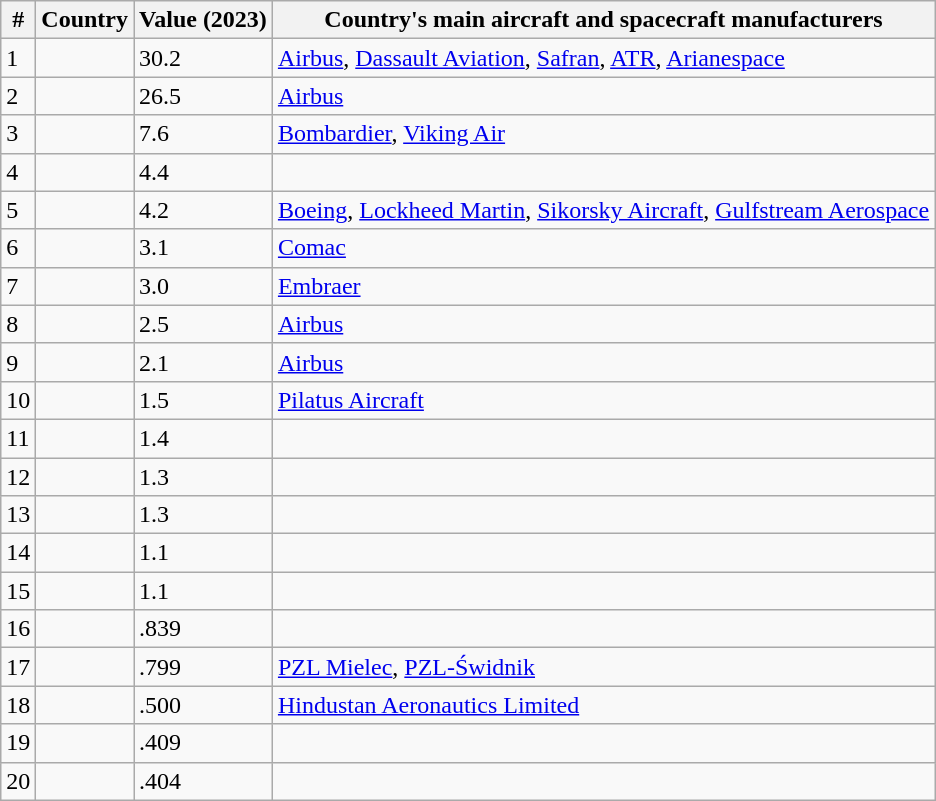<table class="wikitable sortable plainrowheads" ;">
<tr>
<th scope="col">#</th>
<th scope="col">Country</th>
<th scope="col">Value (2023)</th>
<th scope="col">Country's main aircraft and spacecraft manufacturers</th>
</tr>
<tr>
<td>1</td>
<td></td>
<td>30.2</td>
<td><a href='#'>Airbus</a>, <a href='#'>Dassault Aviation</a>, <a href='#'>Safran</a>, <a href='#'>ATR</a>, <a href='#'>Arianespace</a></td>
</tr>
<tr>
<td>2</td>
<td></td>
<td>26.5</td>
<td><a href='#'>Airbus</a></td>
</tr>
<tr>
<td>3</td>
<td></td>
<td>7.6</td>
<td><a href='#'>Bombardier</a>, <a href='#'>Viking Air</a></td>
</tr>
<tr>
<td>4</td>
<td></td>
<td>4.4</td>
<td></td>
</tr>
<tr>
<td>5</td>
<td></td>
<td>4.2</td>
<td><a href='#'>Boeing</a>, <a href='#'>Lockheed Martin</a>, <a href='#'>Sikorsky Aircraft</a>, <a href='#'>Gulfstream Aerospace</a></td>
</tr>
<tr>
<td>6</td>
<td></td>
<td>3.1</td>
<td><a href='#'>Comac</a></td>
</tr>
<tr>
<td>7</td>
<td></td>
<td>3.0</td>
<td><a href='#'>Embraer</a></td>
</tr>
<tr>
<td>8</td>
<td></td>
<td>2.5</td>
<td><a href='#'>Airbus</a></td>
</tr>
<tr>
<td>9</td>
<td></td>
<td>2.1</td>
<td><a href='#'>Airbus</a></td>
</tr>
<tr>
<td>10</td>
<td></td>
<td>1.5</td>
<td><a href='#'>Pilatus Aircraft</a></td>
</tr>
<tr>
<td>11</td>
<td></td>
<td>1.4</td>
<td></td>
</tr>
<tr>
<td>12</td>
<td></td>
<td>1.3</td>
<td></td>
</tr>
<tr>
<td>13</td>
<td></td>
<td>1.3</td>
<td></td>
</tr>
<tr>
<td>14</td>
<td></td>
<td>1.1</td>
<td></td>
</tr>
<tr>
<td>15</td>
<td></td>
<td>1.1</td>
<td></td>
</tr>
<tr>
<td>16</td>
<td></td>
<td>.839</td>
<td></td>
</tr>
<tr>
<td>17</td>
<td></td>
<td>.799</td>
<td><a href='#'>PZL Mielec</a>, <a href='#'>PZL-Świdnik</a></td>
</tr>
<tr>
<td>18</td>
<td></td>
<td>.500</td>
<td><a href='#'>Hindustan Aeronautics Limited</a></td>
</tr>
<tr>
<td>19</td>
<td></td>
<td>.409</td>
<td></td>
</tr>
<tr>
<td>20</td>
<td></td>
<td>.404</td>
<td></td>
</tr>
</table>
